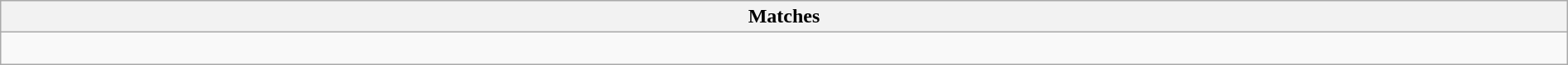<table class="wikitable collapsible collapsed" style="width:100%;">
<tr>
<th>Matches</th>
</tr>
<tr>
<td><br></td>
</tr>
</table>
